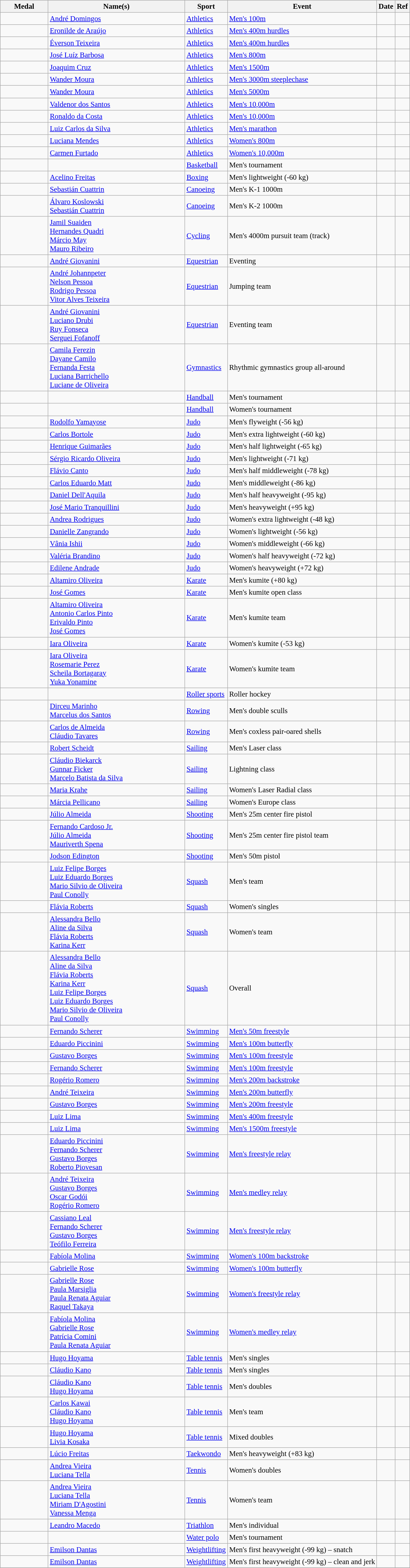<table class="wikitable sortable" style="font-size: 95%;">
<tr>
<th style="width:6em">Medal</th>
<th style="width:18em">Name(s)</th>
<th>Sport</th>
<th>Event</th>
<th>Date</th>
<th>Ref</th>
</tr>
<tr>
<td></td>
<td><a href='#'>André Domingos</a></td>
<td><a href='#'>Athletics</a></td>
<td><a href='#'>Men's 100m</a></td>
<td></td>
<td></td>
</tr>
<tr>
<td></td>
<td><a href='#'>Eronilde de Araújo</a></td>
<td><a href='#'>Athletics</a></td>
<td><a href='#'>Men's 400m hurdles</a></td>
<td></td>
<td></td>
</tr>
<tr>
<td></td>
<td><a href='#'>Éverson Teixeira</a></td>
<td><a href='#'>Athletics</a></td>
<td><a href='#'>Men's 400m hurdles</a></td>
<td></td>
<td></td>
</tr>
<tr>
<td></td>
<td><a href='#'>José Luíz Barbosa</a></td>
<td><a href='#'>Athletics</a></td>
<td><a href='#'>Men's 800m</a></td>
<td></td>
<td></td>
</tr>
<tr>
<td></td>
<td><a href='#'>Joaquim Cruz</a></td>
<td><a href='#'>Athletics</a></td>
<td><a href='#'>Men's 1500m</a></td>
<td></td>
<td></td>
</tr>
<tr>
<td></td>
<td><a href='#'>Wander Moura</a></td>
<td><a href='#'>Athletics</a></td>
<td><a href='#'>Men's 3000m steeplechase</a></td>
<td></td>
<td></td>
</tr>
<tr>
<td></td>
<td><a href='#'>Wander Moura</a></td>
<td><a href='#'>Athletics</a></td>
<td><a href='#'>Men's 5000m</a></td>
<td></td>
<td></td>
</tr>
<tr>
<td></td>
<td><a href='#'>Valdenor dos Santos</a></td>
<td><a href='#'>Athletics</a></td>
<td><a href='#'>Men's 10,000m</a></td>
<td></td>
<td></td>
</tr>
<tr>
<td></td>
<td><a href='#'>Ronaldo da Costa</a></td>
<td><a href='#'>Athletics</a></td>
<td><a href='#'>Men's 10,000m</a></td>
<td></td>
<td></td>
</tr>
<tr>
<td></td>
<td><a href='#'>Luiz Carlos da Silva</a></td>
<td><a href='#'>Athletics</a></td>
<td><a href='#'>Men's marathon</a></td>
<td></td>
<td></td>
</tr>
<tr>
<td></td>
<td><a href='#'>Luciana Mendes</a></td>
<td><a href='#'>Athletics</a></td>
<td><a href='#'>Women's 800m</a></td>
<td></td>
<td></td>
</tr>
<tr>
<td></td>
<td><a href='#'>Carmen Furtado</a></td>
<td><a href='#'>Athletics</a></td>
<td><a href='#'>Women's 10,000m</a></td>
<td></td>
<td></td>
</tr>
<tr>
<td></td>
<td><br></td>
<td><a href='#'>Basketball</a></td>
<td>Men's tournament</td>
<td></td>
<td></td>
</tr>
<tr>
<td></td>
<td><a href='#'>Acelino Freitas</a></td>
<td><a href='#'>Boxing</a></td>
<td>Men's lightweight (-60 kg)</td>
<td></td>
<td></td>
</tr>
<tr>
<td></td>
<td><a href='#'>Sebastián Cuattrin</a></td>
<td><a href='#'>Canoeing</a></td>
<td>Men's K-1 1000m</td>
<td></td>
<td></td>
</tr>
<tr>
<td></td>
<td><a href='#'>Álvaro Koslowski</a> <br> <a href='#'>Sebastián Cuattrin</a></td>
<td><a href='#'>Canoeing</a></td>
<td>Men's K-2 1000m</td>
<td></td>
<td></td>
</tr>
<tr>
<td></td>
<td><a href='#'>Jamil Suaiden</a> <br> <a href='#'>Hernandes Quadri</a> <br> <a href='#'>Márcio May</a> <br> <a href='#'>Mauro Ribeiro</a></td>
<td><a href='#'>Cycling</a></td>
<td>Men's 4000m pursuit team (track)</td>
<td></td>
<td></td>
</tr>
<tr>
<td></td>
<td><a href='#'>André Giovanini</a></td>
<td><a href='#'>Equestrian</a></td>
<td>Eventing</td>
<td></td>
<td></td>
</tr>
<tr>
<td></td>
<td><a href='#'>André Johannpeter</a> <br> <a href='#'>Nelson Pessoa</a> <br> <a href='#'>Rodrigo Pessoa</a> <br> <a href='#'>Vitor Alves Teixeira</a></td>
<td><a href='#'>Equestrian</a></td>
<td>Jumping team</td>
<td></td>
<td></td>
</tr>
<tr>
<td></td>
<td><a href='#'>André Giovanini</a> <br> <a href='#'>Luciano Drubi</a> <br> <a href='#'>Ruy Fonseca</a> <br> <a href='#'>Serguei Fofanoff</a></td>
<td><a href='#'>Equestrian</a></td>
<td>Eventing team</td>
<td></td>
<td></td>
</tr>
<tr>
<td></td>
<td><a href='#'>Camila Ferezin</a> <br> <a href='#'>Dayane Camilo</a> <br> <a href='#'>Fernanda Festa</a> <br> <a href='#'>Luciana Barrichello</a> <br> <a href='#'>Luciane de Oliveira</a></td>
<td><a href='#'>Gymnastics</a></td>
<td>Rhythmic gymnastics group all-around</td>
<td></td>
<td></td>
</tr>
<tr>
<td></td>
<td><br></td>
<td><a href='#'>Handball</a></td>
<td>Men's tournament</td>
<td></td>
<td></td>
</tr>
<tr>
<td></td>
<td><br></td>
<td><a href='#'>Handball</a></td>
<td>Women's tournament</td>
<td></td>
<td></td>
</tr>
<tr>
<td></td>
<td><a href='#'>Rodolfo Yamayose</a></td>
<td><a href='#'>Judo</a></td>
<td>Men's flyweight (-56 kg)</td>
<td></td>
<td></td>
</tr>
<tr>
<td></td>
<td><a href='#'>Carlos Bortole</a></td>
<td><a href='#'>Judo</a></td>
<td>Men's extra lightweight (-60 kg)</td>
<td></td>
<td></td>
</tr>
<tr>
<td></td>
<td><a href='#'>Henrique Guimarães</a></td>
<td><a href='#'>Judo</a></td>
<td>Men's half lightweight (-65 kg)</td>
<td></td>
<td></td>
</tr>
<tr>
<td></td>
<td><a href='#'>Sérgio Ricardo Oliveira</a></td>
<td><a href='#'>Judo</a></td>
<td>Men's lightweight (-71 kg)</td>
<td></td>
<td></td>
</tr>
<tr>
<td></td>
<td><a href='#'>Flávio Canto</a></td>
<td><a href='#'>Judo</a></td>
<td>Men's half middleweight (-78 kg)</td>
<td></td>
<td></td>
</tr>
<tr>
<td></td>
<td><a href='#'>Carlos Eduardo Matt</a></td>
<td><a href='#'>Judo</a></td>
<td>Men's middleweight (-86 kg)</td>
<td></td>
<td></td>
</tr>
<tr>
<td></td>
<td><a href='#'>Daniel Dell'Aquila</a></td>
<td><a href='#'>Judo</a></td>
<td>Men's half heavyweight (-95 kg)</td>
<td></td>
<td></td>
</tr>
<tr>
<td></td>
<td><a href='#'>José Mario Tranquillini</a></td>
<td><a href='#'>Judo</a></td>
<td>Men's heavyweight (+95 kg)</td>
<td></td>
<td></td>
</tr>
<tr>
<td></td>
<td><a href='#'>Andrea Rodrigues</a></td>
<td><a href='#'>Judo</a></td>
<td>Women's extra lightweight (-48 kg)</td>
<td></td>
<td></td>
</tr>
<tr>
<td></td>
<td><a href='#'>Danielle Zangrando</a></td>
<td><a href='#'>Judo</a></td>
<td>Women's lightweight (-56 kg)</td>
<td></td>
<td></td>
</tr>
<tr>
<td></td>
<td><a href='#'>Vânia Ishii</a></td>
<td><a href='#'>Judo</a></td>
<td>Women's middleweight (-66 kg)</td>
<td></td>
<td></td>
</tr>
<tr>
<td></td>
<td><a href='#'>Valéria Brandino</a></td>
<td><a href='#'>Judo</a></td>
<td>Women's half heavyweight (-72 kg)</td>
<td></td>
<td></td>
</tr>
<tr>
<td></td>
<td><a href='#'>Edilene Andrade</a></td>
<td><a href='#'>Judo</a></td>
<td>Women's heavyweight (+72 kg)</td>
<td></td>
<td></td>
</tr>
<tr>
<td></td>
<td><a href='#'>Altamiro Oliveira</a></td>
<td><a href='#'>Karate</a></td>
<td>Men's kumite (+80 kg)</td>
<td></td>
<td></td>
</tr>
<tr>
<td></td>
<td><a href='#'>José Gomes</a></td>
<td><a href='#'>Karate</a></td>
<td>Men's kumite open class</td>
<td></td>
<td></td>
</tr>
<tr>
<td></td>
<td><a href='#'>Altamiro Oliveira</a> <br> <a href='#'>Antonio Carlos Pinto</a> <br> <a href='#'>Erivaldo Pinto</a> <br> <a href='#'>José Gomes</a></td>
<td><a href='#'>Karate</a></td>
<td>Men's kumite team</td>
<td></td>
<td></td>
</tr>
<tr>
<td></td>
<td><a href='#'>Iara Oliveira</a></td>
<td><a href='#'>Karate</a></td>
<td>Women's kumite (-53 kg)</td>
<td></td>
<td></td>
</tr>
<tr>
<td></td>
<td><a href='#'>Iara Oliveira</a> <br> <a href='#'>Rosemarie Perez</a> <br> <a href='#'>Scheila Bortagaray</a> <br> <a href='#'>Yuka Yonamine</a></td>
<td><a href='#'>Karate</a></td>
<td>Women's kumite team</td>
<td></td>
<td></td>
</tr>
<tr>
<td></td>
<td><br></td>
<td><a href='#'>Roller sports</a></td>
<td>Roller hockey</td>
<td></td>
<td></td>
</tr>
<tr>
<td></td>
<td><a href='#'>Dirceu Marinho</a> <br> <a href='#'>Marcelus dos Santos</a></td>
<td><a href='#'>Rowing</a></td>
<td>Men's double sculls</td>
<td></td>
<td></td>
</tr>
<tr>
<td></td>
<td><a href='#'>Carlos de Almeida</a> <br> <a href='#'>Cláudio Tavares</a></td>
<td><a href='#'>Rowing</a></td>
<td>Men's coxless pair-oared shells</td>
<td></td>
<td></td>
</tr>
<tr>
<td></td>
<td><a href='#'>Robert Scheidt</a></td>
<td><a href='#'>Sailing</a></td>
<td>Men's Laser class</td>
<td></td>
<td></td>
</tr>
<tr>
<td></td>
<td><a href='#'>Cláudio Biekarck</a> <br> <a href='#'>Gunnar Ficker</a> <br> <a href='#'>Marcelo Batista da Silva</a></td>
<td><a href='#'>Sailing</a></td>
<td>Lightning class</td>
<td></td>
<td></td>
</tr>
<tr>
<td></td>
<td><a href='#'>Maria Krahe</a></td>
<td><a href='#'>Sailing</a></td>
<td>Women's Laser Radial class</td>
<td></td>
<td></td>
</tr>
<tr>
<td></td>
<td><a href='#'>Márcia Pellicano</a></td>
<td><a href='#'>Sailing</a></td>
<td>Women's Europe class</td>
<td></td>
<td></td>
</tr>
<tr>
<td></td>
<td><a href='#'>Júlio Almeida</a></td>
<td><a href='#'>Shooting</a></td>
<td>Men's 25m center fire pistol</td>
<td></td>
<td></td>
</tr>
<tr>
<td></td>
<td><a href='#'>Fernando Cardoso Jr.</a> <br> <a href='#'>Júlio Almeida</a> <br> <a href='#'>Mauriverth Spena</a></td>
<td><a href='#'>Shooting</a></td>
<td>Men's 25m center fire pistol team</td>
<td></td>
<td></td>
</tr>
<tr>
<td></td>
<td><a href='#'>Jodson Edington</a></td>
<td><a href='#'>Shooting</a></td>
<td>Men's 50m pistol</td>
<td></td>
<td></td>
</tr>
<tr>
<td></td>
<td><a href='#'>Luiz Felipe Borges</a> <br> <a href='#'>Luiz Eduardo Borges</a> <br> <a href='#'>Mario Silvio de Oliveira</a> <br> <a href='#'>Paul Conolly</a></td>
<td><a href='#'>Squash</a></td>
<td>Men's team</td>
<td></td>
<td></td>
</tr>
<tr>
<td></td>
<td><a href='#'>Flávia Roberts</a></td>
<td><a href='#'>Squash</a></td>
<td>Women's singles</td>
<td></td>
<td></td>
</tr>
<tr>
<td></td>
<td><a href='#'>Alessandra Bello</a> <br> <a href='#'>Aline da Silva</a> <br> <a href='#'>Flávia Roberts</a> <br> <a href='#'>Karina Kerr</a></td>
<td><a href='#'>Squash</a></td>
<td>Women's team</td>
<td></td>
<td></td>
</tr>
<tr>
<td></td>
<td><a href='#'>Alessandra Bello</a> <br> <a href='#'>Aline da Silva</a> <br> <a href='#'>Flávia Roberts</a> <br> <a href='#'>Karina Kerr</a> <br> <a href='#'>Luiz Felipe Borges</a> <br> <a href='#'>Luiz Eduardo Borges</a> <br> <a href='#'>Mario Silvio de Oliveira</a> <br> <a href='#'>Paul Conolly</a></td>
<td><a href='#'>Squash</a></td>
<td>Overall</td>
<td></td>
<td></td>
</tr>
<tr>
<td></td>
<td><a href='#'>Fernando Scherer</a></td>
<td><a href='#'>Swimming</a></td>
<td><a href='#'>Men's 50m freestyle</a></td>
<td></td>
<td></td>
</tr>
<tr>
<td></td>
<td><a href='#'>Eduardo Piccinini</a></td>
<td><a href='#'>Swimming</a></td>
<td><a href='#'>Men's 100m butterfly</a></td>
<td></td>
<td></td>
</tr>
<tr>
<td></td>
<td><a href='#'>Gustavo Borges</a></td>
<td><a href='#'>Swimming</a></td>
<td><a href='#'>Men's 100m freestyle</a></td>
<td></td>
<td></td>
</tr>
<tr>
<td></td>
<td><a href='#'>Fernando Scherer</a></td>
<td><a href='#'>Swimming</a></td>
<td><a href='#'>Men's 100m freestyle</a></td>
<td></td>
<td></td>
</tr>
<tr>
<td></td>
<td><a href='#'>Rogério Romero</a></td>
<td><a href='#'>Swimming</a></td>
<td><a href='#'>Men's 200m backstroke</a></td>
<td></td>
<td></td>
</tr>
<tr>
<td></td>
<td><a href='#'>André Teixeira</a></td>
<td><a href='#'>Swimming</a></td>
<td><a href='#'>Men's 200m butterfly</a></td>
<td></td>
<td></td>
</tr>
<tr>
<td></td>
<td><a href='#'>Gustavo Borges</a></td>
<td><a href='#'>Swimming</a></td>
<td><a href='#'>Men's 200m freestyle</a></td>
<td></td>
<td></td>
</tr>
<tr>
<td></td>
<td><a href='#'>Luiz Lima</a></td>
<td><a href='#'>Swimming</a></td>
<td><a href='#'>Men's 400m freestyle</a></td>
<td></td>
<td></td>
</tr>
<tr>
<td></td>
<td><a href='#'>Luiz Lima</a></td>
<td><a href='#'>Swimming</a></td>
<td><a href='#'>Men's 1500m freestyle</a></td>
<td></td>
<td></td>
</tr>
<tr>
<td></td>
<td><a href='#'>Eduardo Piccinini</a> <br> <a href='#'>Fernando Scherer</a> <br> <a href='#'>Gustavo Borges</a> <br> <a href='#'>Roberto Piovesan</a></td>
<td><a href='#'>Swimming</a></td>
<td><a href='#'>Men's  freestyle relay</a></td>
<td></td>
<td></td>
</tr>
<tr>
<td></td>
<td><a href='#'>André Teixeira</a>  <br> <a href='#'>Gustavo Borges</a> <br> <a href='#'>Oscar Godói</a> <br> <a href='#'>Rogério Romero</a></td>
<td><a href='#'>Swimming</a></td>
<td><a href='#'>Men's  medley relay</a></td>
<td></td>
<td></td>
</tr>
<tr>
<td></td>
<td><a href='#'>Cassiano Leal</a> <br> <a href='#'>Fernando Scherer</a> <br> <a href='#'>Gustavo Borges</a> <br> <a href='#'>Teófilo Ferreira</a></td>
<td><a href='#'>Swimming</a></td>
<td><a href='#'>Men's  freestyle relay</a></td>
<td></td>
<td></td>
</tr>
<tr>
<td></td>
<td><a href='#'>Fabíola Molina</a></td>
<td><a href='#'>Swimming</a></td>
<td><a href='#'>Women's 100m backstroke</a></td>
<td></td>
<td></td>
</tr>
<tr>
<td></td>
<td><a href='#'>Gabrielle Rose</a></td>
<td><a href='#'>Swimming</a></td>
<td><a href='#'>Women's 100m butterfly</a></td>
<td></td>
<td></td>
</tr>
<tr>
<td></td>
<td><a href='#'>Gabrielle Rose</a> <br> <a href='#'>Paula Marsiglia</a> <br> <a href='#'>Paula Renata Aguiar</a> <br> <a href='#'>Raquel Takaya</a></td>
<td><a href='#'>Swimming</a></td>
<td><a href='#'>Women's  freestyle relay</a></td>
<td></td>
<td></td>
</tr>
<tr>
<td></td>
<td><a href='#'>Fabíola Molina</a> <br> <a href='#'>Gabrielle Rose</a> <br> <a href='#'>Patrícia Comini</a> <br> <a href='#'>Paula Renata Aguiar</a></td>
<td><a href='#'>Swimming</a></td>
<td><a href='#'>Women's  medley relay</a></td>
<td></td>
<td></td>
</tr>
<tr>
<td></td>
<td><a href='#'>Hugo Hoyama</a></td>
<td><a href='#'>Table tennis</a></td>
<td>Men's singles</td>
<td></td>
<td></td>
</tr>
<tr>
<td></td>
<td><a href='#'>Cláudio Kano</a></td>
<td><a href='#'>Table tennis</a></td>
<td>Men's singles</td>
<td></td>
<td></td>
</tr>
<tr>
<td></td>
<td><a href='#'>Cláudio Kano</a> <br> <a href='#'>Hugo Hoyama</a></td>
<td><a href='#'>Table tennis</a></td>
<td>Men's doubles</td>
<td></td>
<td></td>
</tr>
<tr>
<td></td>
<td><a href='#'>Carlos Kawai</a> <br> <a href='#'>Cláudio Kano</a> <br> <a href='#'>Hugo Hoyama</a></td>
<td><a href='#'>Table tennis</a></td>
<td>Men's team</td>
<td></td>
<td></td>
</tr>
<tr>
<td></td>
<td><a href='#'>Hugo Hoyama</a> <br> <a href='#'>Livia Kosaka</a></td>
<td><a href='#'>Table tennis</a></td>
<td>Mixed doubles</td>
<td></td>
<td></td>
</tr>
<tr>
<td></td>
<td><a href='#'>Lúcio Freitas</a></td>
<td><a href='#'>Taekwondo</a></td>
<td>Men's heavyweight (+83 kg)</td>
<td></td>
<td></td>
</tr>
<tr>
<td></td>
<td><a href='#'>Andrea Vieira</a> <br> <a href='#'>Luciana Tella</a></td>
<td><a href='#'>Tennis</a></td>
<td>Women's doubles</td>
<td></td>
<td></td>
</tr>
<tr>
<td></td>
<td><a href='#'>Andrea Vieira</a> <br> <a href='#'>Luciana Tella</a> <br> <a href='#'>Miriam D'Agostini</a> <br> <a href='#'>Vanessa Menga</a></td>
<td><a href='#'>Tennis</a></td>
<td>Women's team</td>
<td></td>
<td></td>
</tr>
<tr>
<td></td>
<td><a href='#'>Leandro Macedo</a></td>
<td><a href='#'>Triathlon</a></td>
<td>Men's individual</td>
<td></td>
<td></td>
</tr>
<tr>
<td></td>
<td><br></td>
<td><a href='#'>Water polo</a></td>
<td>Men's tournament</td>
<td></td>
<td></td>
</tr>
<tr>
<td></td>
<td><a href='#'>Emilson Dantas</a></td>
<td><a href='#'>Weightlifting</a></td>
<td>Men's first heavyweight (-99 kg) – snatch</td>
<td></td>
<td></td>
</tr>
<tr>
<td></td>
<td><a href='#'>Emilson Dantas</a></td>
<td><a href='#'>Weightlifting</a></td>
<td>Men's first heavyweight (-99 kg) – clean and jerk</td>
<td></td>
<td></td>
</tr>
<tr>
</tr>
</table>
